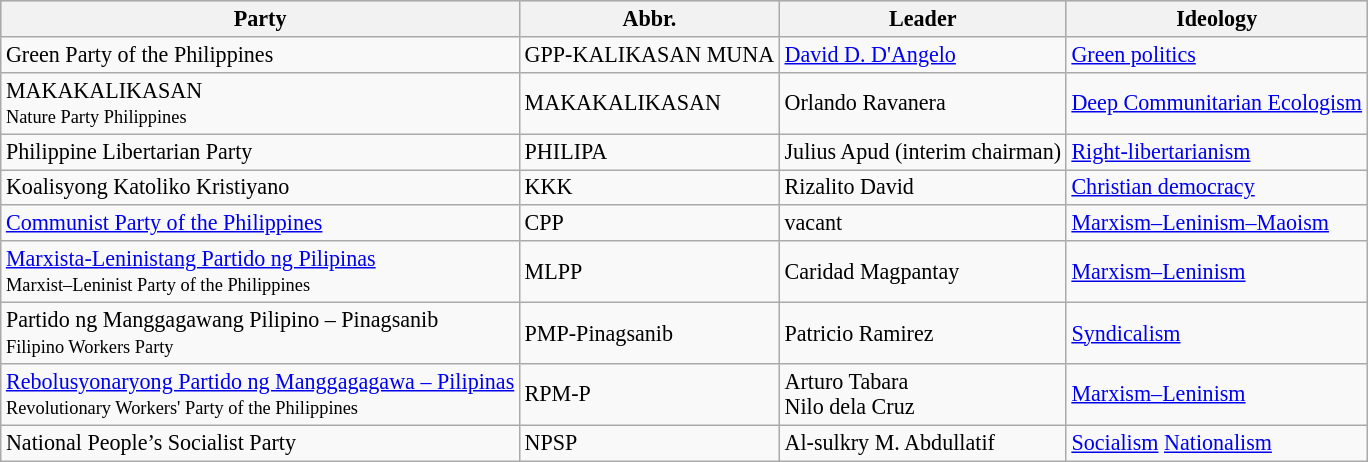<table class="wikitable sortable" style="font-size:92%;">
<tr bgcolor="#cccccc">
<th>Party</th>
<th class="unsortable">Abbr.</th>
<th>Leader</th>
<th>Ideology</th>
</tr>
<tr>
<td>Green Party of the Philippines</td>
<td>GPP-KALIKASAN MUNA</td>
<td><a href='#'>David D. D'Angelo</a></td>
<td><a href='#'>Green politics</a></td>
</tr>
<tr>
<td>MAKAKALIKASAN<br><small>Nature Party Philippines</small></td>
<td>MAKAKALIKASAN</td>
<td>Orlando Ravanera</td>
<td><a href='#'>Deep Communitarian Ecologism</a></td>
</tr>
<tr>
<td>Philippine Libertarian Party</td>
<td>PHILIPA</td>
<td>Julius Apud (interim chairman)</td>
<td><a href='#'>Right-libertarianism</a></td>
</tr>
<tr>
<td>Koalisyong Katoliko Kristiyano</td>
<td>KKK</td>
<td>Rizalito David</td>
<td><a href='#'>Christian democracy</a></td>
</tr>
<tr>
<td><a href='#'>Communist Party of the Philippines</a></td>
<td>CPP</td>
<td>vacant</td>
<td><a href='#'>Marxism–Leninism–Maoism</a></td>
</tr>
<tr>
<td><a href='#'>Marxista-Leninistang Partido ng Pilipinas</a><br><small>Marxist–Leninist Party of the Philippines</small></td>
<td>MLPP</td>
<td>Caridad Magpantay</td>
<td><a href='#'>Marxism–Leninism</a></td>
</tr>
<tr>
<td>Partido ng Manggagawang Pilipino – Pinagsanib<br><small>Filipino Workers Party</small></td>
<td>PMP-Pinagsanib</td>
<td>Patricio Ramirez</td>
<td><a href='#'>Syndicalism</a></td>
</tr>
<tr>
<td><a href='#'>Rebolusyonaryong Partido ng Manggagagawa – Pilipinas</a><br><small>Revolutionary Workers' Party of the Philippines</small></td>
<td>RPM-P</td>
<td>Arturo Tabara<br>Nilo dela Cruz</td>
<td><a href='#'>Marxism–Leninism</a></td>
</tr>
<tr>
<td>National People’s Socialist Party</td>
<td>NPSP</td>
<td>Al-sulkry M. Abdullatif</td>
<td><a href='#'>Socialism</a> <a href='#'>Nationalism</a></td>
</tr>
</table>
